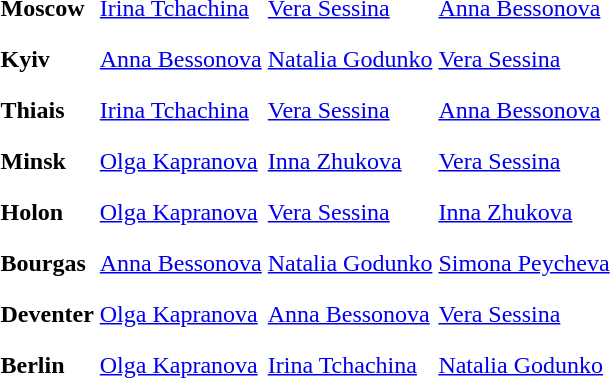<table>
<tr>
<th scope=row style="text-align:left">Moscow</th>
<td style="height:30px;"> <a href='#'>Irina Tchachina</a></td>
<td style="height:30px;"> <a href='#'>Vera Sessina</a></td>
<td style="height:30px;"> <a href='#'>Anna Bessonova</a></td>
</tr>
<tr>
<th scope=row style="text-align:left">Kyiv</th>
<td style="height:30px;"> <a href='#'>Anna Bessonova</a></td>
<td style="height:30px;"> <a href='#'>Natalia Godunko</a></td>
<td style="height:30px;"> <a href='#'>Vera Sessina</a></td>
</tr>
<tr>
<th scope=row style="text-align:left">Thiais</th>
<td style="height:30px;"> <a href='#'>Irina Tchachina</a></td>
<td style="height:30px;"> <a href='#'>Vera Sessina</a></td>
<td style="height:30px;"> <a href='#'>Anna Bessonova</a></td>
</tr>
<tr>
<th scope=row style="text-align:left">Minsk</th>
<td style="height:30px;"> <a href='#'>Olga Kapranova</a></td>
<td style="height:30px;"> <a href='#'>Inna Zhukova</a></td>
<td style="height:30px;"> <a href='#'>Vera Sessina</a></td>
</tr>
<tr>
<th scope=row style="text-align:left">Holon</th>
<td style="height:30px;"> <a href='#'>Olga Kapranova</a></td>
<td style="height:30px;"> <a href='#'>Vera Sessina</a></td>
<td style="height:30px;"> <a href='#'>Inna Zhukova</a></td>
</tr>
<tr>
<th scope=row style="text-align:left">Bourgas</th>
<td style="height:30px;"> <a href='#'>Anna Bessonova</a></td>
<td style="height:30px;"> <a href='#'>Natalia Godunko</a></td>
<td style="height:30px;"> <a href='#'>Simona Peycheva</a></td>
</tr>
<tr>
<th scope=row style="text-align:left">Deventer</th>
<td style="height:30px;"> <a href='#'>Olga Kapranova</a></td>
<td style="height:30px;"> <a href='#'>Anna Bessonova</a></td>
<td style="height:30px;"> <a href='#'>Vera Sessina</a></td>
</tr>
<tr>
<th scope=row style="text-align:left">Berlin</th>
<td style="height:30px;"> <a href='#'>Olga Kapranova</a></td>
<td style="height:30px;"> <a href='#'>Irina Tchachina</a></td>
<td style="height:30px;"> <a href='#'>Natalia Godunko</a></td>
</tr>
<tr>
</tr>
</table>
